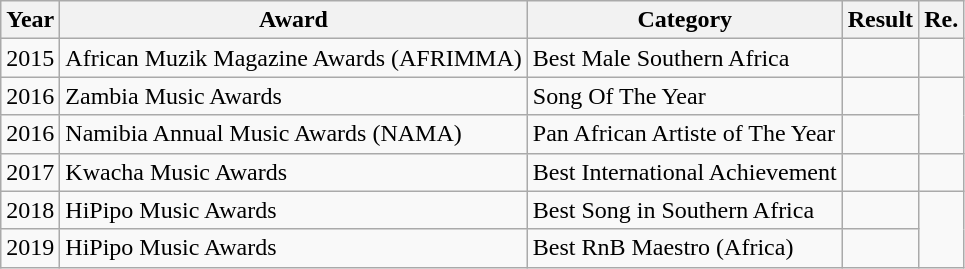<table class="wikitable">
<tr>
<th>Year</th>
<th>Award</th>
<th>Category</th>
<th>Result</th>
<th>Re.</th>
</tr>
<tr>
<td>2015</td>
<td>African Muzik Magazine Awards (AFRIMMA)</td>
<td>Best Male Southern Africa</td>
<td></td>
<td></td>
</tr>
<tr>
<td>2016</td>
<td>Zambia Music Awards</td>
<td>Song Of The Year</td>
<td></td>
<td rowspan="2"></td>
</tr>
<tr>
<td>2016</td>
<td>Namibia Annual Music Awards (NAMA)</td>
<td>Pan African Artiste of The Year</td>
<td></td>
</tr>
<tr>
<td>2017</td>
<td>Kwacha Music Awards</td>
<td>Best International Achievement</td>
<td></td>
<td></td>
</tr>
<tr>
<td>2018</td>
<td>HiPipo Music Awards</td>
<td>Best Song in Southern Africa</td>
<td></td>
<td rowspan="3"></td>
</tr>
<tr>
<td>2019</td>
<td>HiPipo Music Awards</td>
<td>Best RnB Maestro (Africa)</td>
<td></td>
</tr>
</table>
